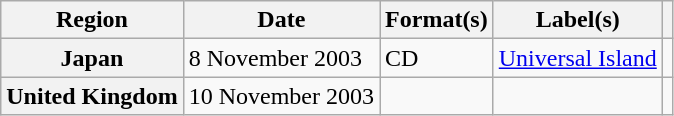<table class="wikitable plainrowheaders">
<tr>
<th scope="col">Region</th>
<th scope="col">Date</th>
<th scope="col">Format(s)</th>
<th scope="col">Label(s)</th>
<th scope="col"></th>
</tr>
<tr>
<th scope="row">Japan</th>
<td>8 November 2003</td>
<td>CD</td>
<td><a href='#'>Universal Island</a></td>
<td></td>
</tr>
<tr>
<th scope="row">United Kingdom</th>
<td>10 November 2003</td>
<td></td>
<td></td>
<td></td>
</tr>
</table>
